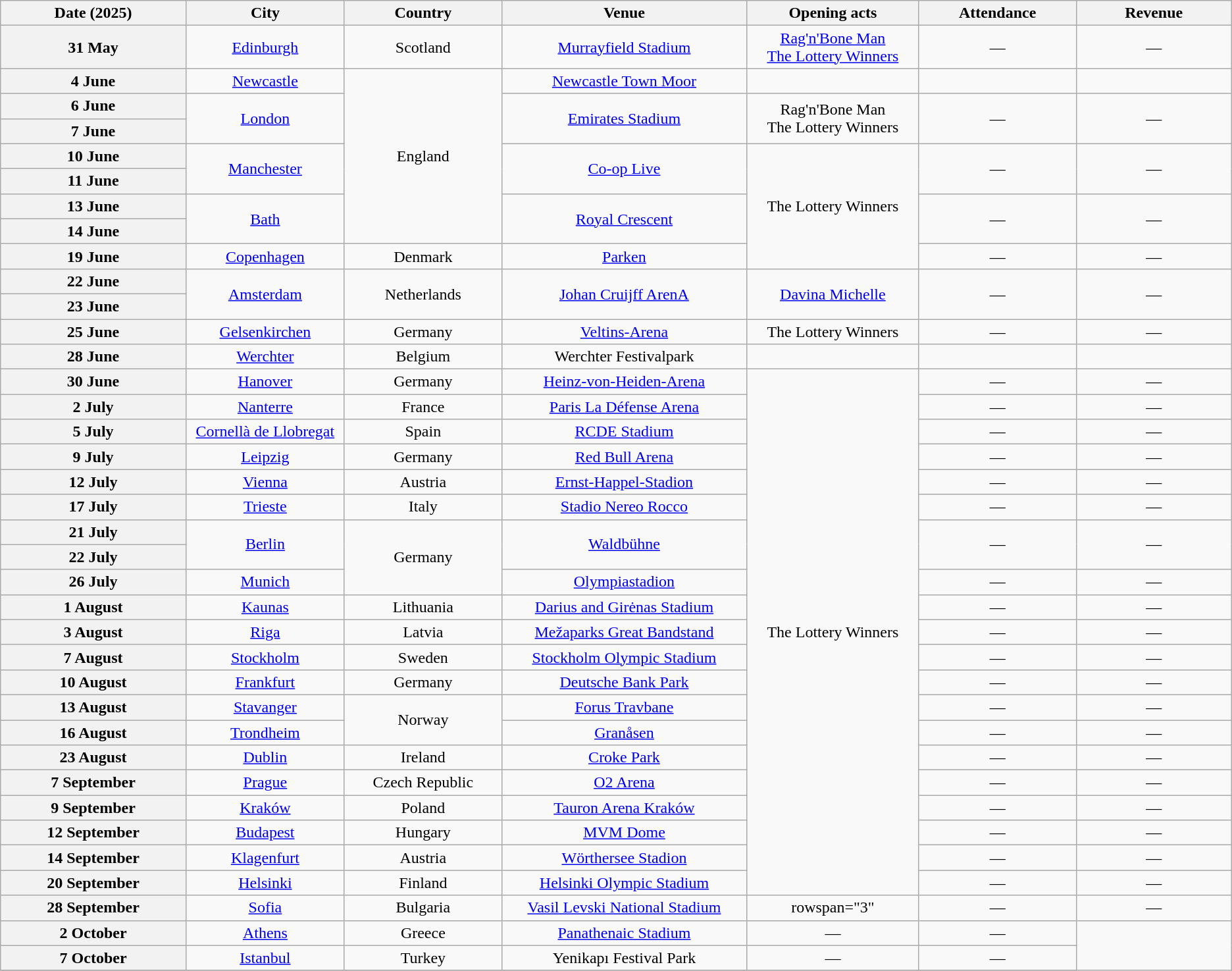<table class="wikitable plainrowheaders" style="text-align:center;">
<tr>
<th scope="col" style="width:12em;">Date (2025)</th>
<th scope="col" style="width:10em;">City</th>
<th scope="col" style="width:10em;">Country</th>
<th scope="col" style="width:16em;">Venue</th>
<th scope="col" style="width:11em;">Opening acts</th>
<th scope="col" style="width:10em;">Attendance</th>
<th scope="col" style="width:10em;">Revenue</th>
</tr>
<tr>
<th scope="row" style="text-align:center;">31 May</th>
<td><a href='#'>Edinburgh</a></td>
<td>Scotland</td>
<td><a href='#'>Murrayfield Stadium</a></td>
<td><a href='#'>Rag'n'Bone Man</a><br><a href='#'>The Lottery Winners</a></td>
<td>—</td>
<td>—</td>
</tr>
<tr>
<th scope="row" style="text-align:center;">4 June</th>
<td><a href='#'>Newcastle</a></td>
<td rowspan="7">England</td>
<td><a href='#'>Newcastle Town Moor</a></td>
<td></td>
<td></td>
<td></td>
</tr>
<tr>
<th scope="row" style="text-align:center;">6 June</th>
<td rowspan="2"><a href='#'>London</a></td>
<td rowspan="2"><a href='#'>Emirates Stadium</a></td>
<td rowspan="2">Rag'n'Bone Man<br>The Lottery Winners</td>
<td rowspan="2">—</td>
<td rowspan="2">—</td>
</tr>
<tr>
<th scope="row" style="text-align:center;">7 June</th>
</tr>
<tr>
<th scope="row" style="text-align:center;">10 June</th>
<td rowspan="2"><a href='#'>Manchester</a></td>
<td rowspan="2"><a href='#'>Co-op Live</a></td>
<td rowspan="5">The Lottery Winners</td>
<td rowspan="2">—</td>
<td rowspan="2">—</td>
</tr>
<tr>
<th scope="row" style="text-align:center;">11 June</th>
</tr>
<tr>
<th scope="row" style="text-align:center;">13 June</th>
<td rowspan="2"><a href='#'>Bath</a></td>
<td rowspan="2"><a href='#'>Royal Crescent</a></td>
<td rowspan="2">—</td>
<td rowspan="2">—</td>
</tr>
<tr>
<th scope="row" style="text-align:center;">14 June</th>
</tr>
<tr>
<th scope="row" style="text-align:center;">19 June</th>
<td><a href='#'>Copenhagen</a></td>
<td>Denmark</td>
<td><a href='#'>Parken</a></td>
<td>—</td>
<td>—</td>
</tr>
<tr>
<th scope="row" style="text-align:center;">22 June</th>
<td rowspan="2"><a href='#'>Amsterdam</a></td>
<td rowspan="2">Netherlands</td>
<td rowspan="2"><a href='#'>Johan Cruijff ArenA</a></td>
<td rowspan="2"><a href='#'>Davina Michelle</a></td>
<td rowspan="2">—</td>
<td rowspan="2">—</td>
</tr>
<tr>
<th scope="row" style="text-align:center;">23 June</th>
</tr>
<tr>
<th scope="row" style="text-align:center;">25 June</th>
<td><a href='#'>Gelsenkirchen</a></td>
<td>Germany</td>
<td><a href='#'>Veltins-Arena</a></td>
<td>The Lottery Winners</td>
<td>—</td>
<td>—</td>
</tr>
<tr>
<th scope="row" style="text-align:center;">28 June</th>
<td><a href='#'>Werchter</a></td>
<td>Belgium</td>
<td>Werchter Festivalpark</td>
<td></td>
<td></td>
<td></td>
</tr>
<tr>
<th scope="row" style="text-align:center;">30 June</th>
<td><a href='#'>Hanover</a></td>
<td>Germany</td>
<td><a href='#'>Heinz-von-Heiden-Arena</a></td>
<td rowspan="21">The Lottery Winners</td>
<td>—</td>
<td>—</td>
</tr>
<tr>
<th scope="row" style="text-align:center;">2 July</th>
<td><a href='#'>Nanterre</a></td>
<td>France</td>
<td><a href='#'>Paris La Défense Arena</a></td>
<td>—</td>
<td>—</td>
</tr>
<tr>
<th scope="row" style="text-align:center;">5 July</th>
<td><a href='#'>Cornellà de Llobregat</a></td>
<td>Spain</td>
<td><a href='#'>RCDE Stadium</a></td>
<td>—</td>
<td>—</td>
</tr>
<tr>
<th scope="row" style="text-align:center;">9 July</th>
<td><a href='#'>Leipzig</a></td>
<td>Germany</td>
<td><a href='#'>Red Bull Arena</a></td>
<td>—</td>
<td>—</td>
</tr>
<tr>
<th scope="row" style="text-align:center;">12 July</th>
<td><a href='#'>Vienna</a></td>
<td>Austria</td>
<td><a href='#'>Ernst-Happel-Stadion</a></td>
<td>—</td>
<td>—</td>
</tr>
<tr>
<th scope="row" style="text-align:center;">17 July</th>
<td><a href='#'>Trieste</a></td>
<td>Italy</td>
<td><a href='#'>Stadio Nereo Rocco</a></td>
<td>—</td>
<td>—</td>
</tr>
<tr>
<th scope="row" style="text-align:center;">21 July</th>
<td rowspan="2"><a href='#'>Berlin</a></td>
<td rowspan="3">Germany</td>
<td rowspan="2"><a href='#'>Waldbühne</a></td>
<td rowspan="2">—</td>
<td rowspan="2">—</td>
</tr>
<tr>
<th scope="row" style="text-align:center;">22 July</th>
</tr>
<tr>
<th scope="row" style="text-align:center;">26 July</th>
<td><a href='#'>Munich</a></td>
<td><a href='#'>Olympiastadion</a></td>
<td>—</td>
<td>—</td>
</tr>
<tr>
<th scope="row" style="text-align:center;">1 August</th>
<td><a href='#'>Kaunas</a></td>
<td>Lithuania</td>
<td><a href='#'>Darius and Girėnas Stadium</a></td>
<td>—</td>
<td>—</td>
</tr>
<tr>
<th scope="row" style="text-align:center;">3 August</th>
<td><a href='#'>Riga</a></td>
<td>Latvia</td>
<td><a href='#'>Mežaparks Great Bandstand</a></td>
<td>—</td>
<td>—</td>
</tr>
<tr>
<th scope="row" style="text-align:center;">7 August</th>
<td><a href='#'>Stockholm</a></td>
<td>Sweden</td>
<td><a href='#'>Stockholm Olympic Stadium</a></td>
<td>—</td>
<td>—</td>
</tr>
<tr>
<th scope="row" style="text-align:center;">10 August</th>
<td><a href='#'>Frankfurt</a></td>
<td>Germany</td>
<td><a href='#'>Deutsche Bank Park</a></td>
<td>—</td>
<td>—</td>
</tr>
<tr>
<th scope="row" style="text-align:center;">13 August</th>
<td><a href='#'>Stavanger</a></td>
<td rowspan="2">Norway</td>
<td><a href='#'>Forus Travbane</a></td>
<td>—</td>
<td>—</td>
</tr>
<tr>
<th scope="row" style="text-align:center;">16 August</th>
<td><a href='#'>Trondheim</a></td>
<td><a href='#'>Granåsen</a></td>
<td>—</td>
<td>—</td>
</tr>
<tr>
<th scope="row" style="text-align:center;">23 August</th>
<td><a href='#'>Dublin</a></td>
<td>Ireland</td>
<td><a href='#'>Croke Park</a></td>
<td>—</td>
<td>—</td>
</tr>
<tr>
<th scope="row" style="text-align:center;">7 September</th>
<td><a href='#'>Prague</a></td>
<td>Czech Republic</td>
<td><a href='#'>O2 Arena</a></td>
<td>—</td>
<td>—</td>
</tr>
<tr>
<th scope="row" style="text-align:center;">9 September</th>
<td><a href='#'>Kraków</a></td>
<td>Poland</td>
<td><a href='#'>Tauron Arena Kraków</a></td>
<td>—</td>
<td>—</td>
</tr>
<tr>
<th scope="row" style="text-align:center;">12 September</th>
<td><a href='#'>Budapest</a></td>
<td>Hungary</td>
<td><a href='#'>MVM Dome</a></td>
<td>—</td>
<td>—</td>
</tr>
<tr>
<th scope="row" style="text-align:center;">14 September</th>
<td><a href='#'>Klagenfurt</a></td>
<td>Austria</td>
<td><a href='#'>Wörthersee Stadion</a></td>
<td>—</td>
<td>—</td>
</tr>
<tr>
<th scope="row" style="text-align:center;">20 September</th>
<td><a href='#'>Helsinki</a></td>
<td>Finland</td>
<td><a href='#'>Helsinki Olympic Stadium</a></td>
<td>—</td>
<td>—</td>
</tr>
<tr>
<th scope="row" style="text-align:center;">28 September</th>
<td><a href='#'>Sofia</a></td>
<td>Bulgaria</td>
<td><a href='#'>Vasil Levski National Stadium</a></td>
<td>rowspan="3" </td>
<td>—</td>
<td>—</td>
</tr>
<tr>
<th scope="row" style="text-align:center;">2 October</th>
<td><a href='#'>Athens</a></td>
<td>Greece</td>
<td><a href='#'>Panathenaic Stadium</a></td>
<td>—</td>
<td>—</td>
</tr>
<tr>
<th scope="row" style="text-align:center;">7 October</th>
<td><a href='#'>Istanbul</a></td>
<td>Turkey</td>
<td>Yenikapı Festival Park</td>
<td>—</td>
<td>—</td>
</tr>
<tr>
</tr>
</table>
